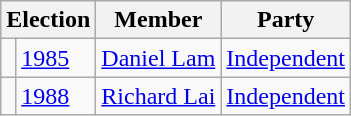<table class="wikitable">
<tr>
<th colspan="2">Election</th>
<th>Member</th>
<th>Party</th>
</tr>
<tr>
<td bgcolor=></td>
<td><a href='#'>1985</a></td>
<td><a href='#'>Daniel Lam</a></td>
<td><a href='#'>Independent</a></td>
</tr>
<tr>
<td bgcolor=></td>
<td><a href='#'>1988</a></td>
<td><a href='#'>Richard Lai</a></td>
<td><a href='#'>Independent</a></td>
</tr>
</table>
